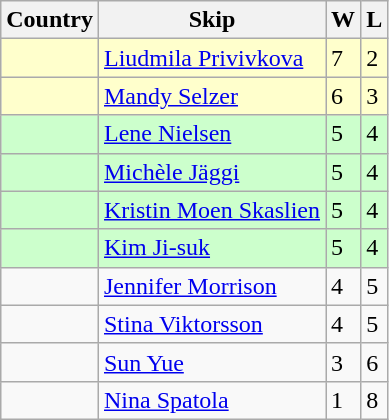<table class="wikitable">
<tr>
<th>Country</th>
<th>Skip</th>
<th>W</th>
<th>L</th>
</tr>
<tr bgcolor=#ffffcc>
<td></td>
<td><a href='#'>Liudmila Privivkova</a></td>
<td>7</td>
<td>2</td>
</tr>
<tr bgcolor=#ffffcc>
<td></td>
<td><a href='#'>Mandy Selzer</a></td>
<td>6</td>
<td>3</td>
</tr>
<tr bgcolor=#ccffcc>
<td></td>
<td><a href='#'>Lene Nielsen</a></td>
<td>5</td>
<td>4</td>
</tr>
<tr bgcolor=#ccffcc>
<td></td>
<td><a href='#'>Michèle Jäggi</a></td>
<td>5</td>
<td>4</td>
</tr>
<tr bgcolor=#ccffcc>
<td></td>
<td><a href='#'>Kristin  Moen Skaslien</a></td>
<td>5</td>
<td>4</td>
</tr>
<tr bgcolor=#ccffcc>
<td></td>
<td><a href='#'>Kim Ji-suk</a></td>
<td>5</td>
<td>4</td>
</tr>
<tr>
<td></td>
<td><a href='#'>Jennifer Morrison</a></td>
<td>4</td>
<td>5</td>
</tr>
<tr>
<td></td>
<td><a href='#'>Stina Viktorsson</a></td>
<td>4</td>
<td>5</td>
</tr>
<tr>
<td></td>
<td><a href='#'>Sun Yue</a></td>
<td>3</td>
<td>6</td>
</tr>
<tr>
<td></td>
<td><a href='#'>Nina Spatola</a></td>
<td>1</td>
<td>8</td>
</tr>
</table>
